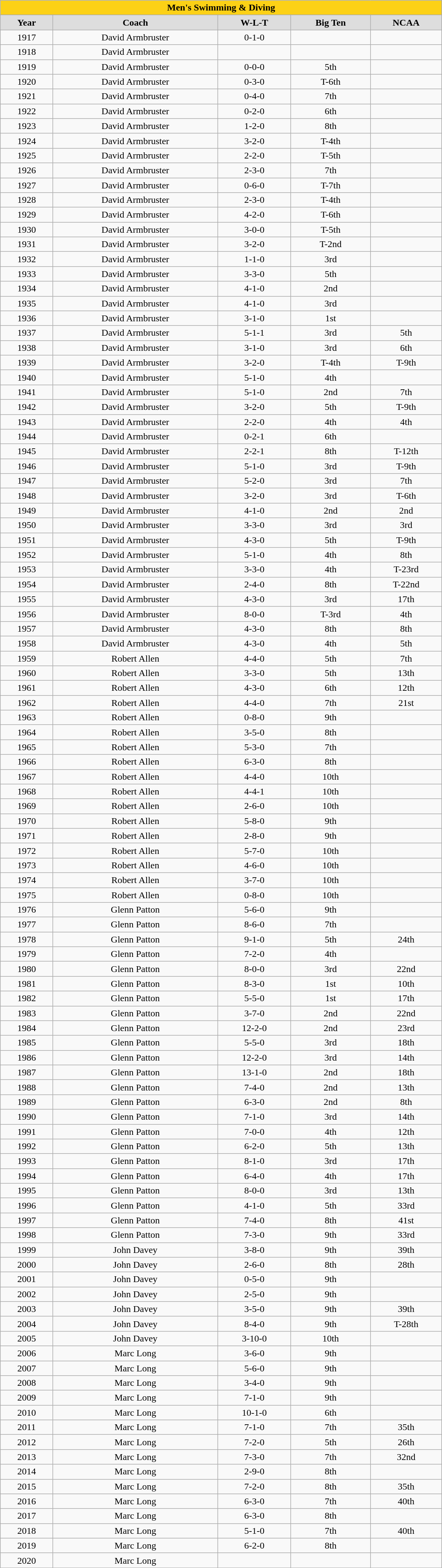<table class="wikitable" width=60%>
<tr>
<td colspan=5 align=center bgcolor="FCD116"><strong>Men's Swimming & Diving</strong></td>
</tr>
<tr>
<td align=center bgcolor="#dddddd"><strong>Year</strong></td>
<td align=center bgcolor="#dddddd"><strong>Coach</strong></td>
<td align=center bgcolor="#dddddd"><strong>W-L-T</strong></td>
<td align=center bgcolor="#dddddd"><strong>Big Ten</strong></td>
<td align=center bgcolor="#dddddd"><strong>NCAA</strong></td>
</tr>
<tr>
<td align=center>1917</td>
<td align=center>David Armbruster</td>
<td align=center>0-1-0</td>
<td align=center></td>
<td align=center></td>
</tr>
<tr>
<td align=center>1918</td>
<td align=center>David Armbruster</td>
<td align=center></td>
<td align=center></td>
<td align=center></td>
</tr>
<tr>
<td align=center>1919</td>
<td align=center>David Armbruster</td>
<td align=center>0-0-0</td>
<td align=center>5th</td>
<td align=center></td>
</tr>
<tr>
<td align=center>1920</td>
<td align=center>David Armbruster</td>
<td align=center>0-3-0</td>
<td align=center>T-6th</td>
<td align=center></td>
</tr>
<tr>
<td align=center>1921</td>
<td align=center>David Armbruster</td>
<td align=center>0-4-0</td>
<td align=center>7th</td>
<td align=center></td>
</tr>
<tr>
<td align=center>1922</td>
<td align=center>David Armbruster</td>
<td align=center>0-2-0</td>
<td align=center>6th</td>
<td align=center></td>
</tr>
<tr>
<td align=center>1923</td>
<td align=center>David Armbruster</td>
<td align=center>1-2-0</td>
<td align=center>8th</td>
<td align=center></td>
</tr>
<tr>
<td align=center>1924</td>
<td align=center>David Armbruster</td>
<td align=center>3-2-0</td>
<td align=center>T-4th</td>
<td align=center></td>
</tr>
<tr>
<td align=center>1925</td>
<td align=center>David Armbruster</td>
<td align=center>2-2-0</td>
<td align=center>T-5th</td>
<td align=center></td>
</tr>
<tr>
<td align=center>1926</td>
<td align=center>David Armbruster</td>
<td align=center>2-3-0</td>
<td align=center>7th</td>
<td align=center></td>
</tr>
<tr>
<td align=center>1927</td>
<td align=center>David Armbruster</td>
<td align=center>0-6-0</td>
<td align=center>T-7th</td>
<td align=center></td>
</tr>
<tr>
<td align=center>1928</td>
<td align=center>David Armbruster</td>
<td align=center>2-3-0</td>
<td align=center>T-4th</td>
<td align=center></td>
</tr>
<tr>
<td align=center>1929</td>
<td align=center>David Armbruster</td>
<td align=center>4-2-0</td>
<td align=center>T-6th</td>
<td align=center></td>
</tr>
<tr>
<td align=center>1930</td>
<td align=center>David Armbruster</td>
<td align=center>3-0-0</td>
<td align=center>T-5th</td>
<td align=center></td>
</tr>
<tr>
<td align=center>1931</td>
<td align=center>David Armbruster</td>
<td align=center>3-2-0</td>
<td align=center>T-2nd</td>
<td align=center></td>
</tr>
<tr>
<td align=center>1932</td>
<td align=center>David Armbruster</td>
<td align=center>1-1-0</td>
<td align=center>3rd</td>
<td align=center></td>
</tr>
<tr>
<td align=center>1933</td>
<td align=center>David Armbruster</td>
<td align=center>3-3-0</td>
<td align=center>5th</td>
<td align=center></td>
</tr>
<tr>
<td align=center>1934</td>
<td align=center>David Armbruster</td>
<td align=center>4-1-0</td>
<td align=center>2nd</td>
<td align=center></td>
</tr>
<tr>
<td align=center>1935</td>
<td align=center>David Armbruster</td>
<td align=center>4-1-0</td>
<td align=center>3rd</td>
<td align=center></td>
</tr>
<tr>
<td align=center>1936</td>
<td align=center>David Armbruster</td>
<td align=center>3-1-0</td>
<td align=center>1st</td>
<td align=center></td>
</tr>
<tr>
<td align=center>1937</td>
<td align=center>David Armbruster</td>
<td align=center>5-1-1</td>
<td align=center>3rd</td>
<td align=center>5th</td>
</tr>
<tr>
<td align=center>1938</td>
<td align=center>David Armbruster</td>
<td align=center>3-1-0</td>
<td align=center>3rd</td>
<td align=center>6th</td>
</tr>
<tr>
<td align=center>1939</td>
<td align=center>David Armbruster</td>
<td align=center>3-2-0</td>
<td align=center>T-4th</td>
<td align=center>T-9th</td>
</tr>
<tr>
<td align=center>1940</td>
<td align=center>David Armbruster</td>
<td align=center>5-1-0</td>
<td align=center>4th</td>
<td align=center></td>
</tr>
<tr>
<td align=center>1941</td>
<td align=center>David Armbruster</td>
<td align=center>5-1-0</td>
<td align=center>2nd</td>
<td align=center>7th</td>
</tr>
<tr>
<td align=center>1942</td>
<td align=center>David Armbruster</td>
<td align=center>3-2-0</td>
<td align=center>5th</td>
<td align=center>T-9th</td>
</tr>
<tr>
<td align=center>1943</td>
<td align=center>David Armbruster</td>
<td align=center>2-2-0</td>
<td align=center>4th</td>
<td align=center>4th</td>
</tr>
<tr>
<td align=center>1944</td>
<td align=center>David Armbruster</td>
<td align=center>0-2-1</td>
<td align=center>6th</td>
<td align=center></td>
</tr>
<tr>
<td align=center>1945</td>
<td align=center>David Armbruster</td>
<td align=center>2-2-1</td>
<td align=center>8th</td>
<td align=center>T-12th</td>
</tr>
<tr>
<td align=center>1946</td>
<td align=center>David Armbruster</td>
<td align=center>5-1-0</td>
<td align=center>3rd</td>
<td align=center>T-9th</td>
</tr>
<tr>
<td align=center>1947</td>
<td align=center>David Armbruster</td>
<td align=center>5-2-0</td>
<td align=center>3rd</td>
<td align=center>7th</td>
</tr>
<tr>
<td align=center>1948</td>
<td align=center>David Armbruster</td>
<td align=center>3-2-0</td>
<td align=center>3rd</td>
<td align=center>T-6th</td>
</tr>
<tr>
<td align=center>1949</td>
<td align=center>David Armbruster</td>
<td align=center>4-1-0</td>
<td align=center>2nd</td>
<td align=center>2nd</td>
</tr>
<tr>
<td align=center>1950</td>
<td align=center>David Armbruster</td>
<td align=center>3-3-0</td>
<td align=center>3rd</td>
<td align=center>3rd</td>
</tr>
<tr>
<td align=center>1951</td>
<td align=center>David Armbruster</td>
<td align=center>4-3-0</td>
<td align=center>5th</td>
<td align=center>T-9th</td>
</tr>
<tr>
<td align=center>1952</td>
<td align=center>David Armbruster</td>
<td align=center>5-1-0</td>
<td align=center>4th</td>
<td align=center>8th</td>
</tr>
<tr>
<td align=center>1953</td>
<td align=center>David Armbruster</td>
<td align=center>3-3-0</td>
<td align=center>4th</td>
<td align=center>T-23rd</td>
</tr>
<tr>
<td align=center>1954</td>
<td align=center>David Armbruster</td>
<td align=center>2-4-0</td>
<td align=center>8th</td>
<td align=center>T-22nd</td>
</tr>
<tr>
<td align=center>1955</td>
<td align=center>David Armbruster</td>
<td align=center>4-3-0</td>
<td align=center>3rd</td>
<td align=center>17th</td>
</tr>
<tr>
<td align=center>1956</td>
<td align=center>David Armbruster</td>
<td align=center>8-0-0</td>
<td align=center>T-3rd</td>
<td align=center>4th</td>
</tr>
<tr>
<td align=center>1957</td>
<td align=center>David Armbruster</td>
<td align=center>4-3-0</td>
<td align=center>8th</td>
<td align=center>8th</td>
</tr>
<tr>
<td align=center>1958</td>
<td align=center>David Armbruster</td>
<td align=center>4-3-0</td>
<td align=center>4th</td>
<td align=center>5th</td>
</tr>
<tr>
<td align=center>1959</td>
<td align=center>Robert Allen</td>
<td align=center>4-4-0</td>
<td align=center>5th</td>
<td align=center>7th</td>
</tr>
<tr>
<td align=center>1960</td>
<td align=center>Robert Allen</td>
<td align=center>3-3-0</td>
<td align=center>5th</td>
<td align=center>13th</td>
</tr>
<tr>
<td align=center>1961</td>
<td align=center>Robert Allen</td>
<td align=center>4-3-0</td>
<td align=center>6th</td>
<td align=center>12th</td>
</tr>
<tr>
<td align=center>1962</td>
<td align=center>Robert Allen</td>
<td align=center>4-4-0</td>
<td align=center>7th</td>
<td align=center>21st</td>
</tr>
<tr>
<td align=center>1963</td>
<td align=center>Robert Allen</td>
<td align=center>0-8-0</td>
<td align=center>9th</td>
<td align=center></td>
</tr>
<tr>
<td align=center>1964</td>
<td align=center>Robert Allen</td>
<td align=center>3-5-0</td>
<td align=center>8th</td>
<td align=center></td>
</tr>
<tr>
<td align=center>1965</td>
<td align=center>Robert Allen</td>
<td align=center>5-3-0</td>
<td align=center>7th</td>
<td align=center></td>
</tr>
<tr>
<td align=center>1966</td>
<td align=center>Robert Allen</td>
<td align=center>6-3-0</td>
<td align=center>8th</td>
<td align=center></td>
</tr>
<tr>
<td align=center>1967</td>
<td align=center>Robert Allen</td>
<td align=center>4-4-0</td>
<td align=center>10th</td>
<td align=center></td>
</tr>
<tr>
<td align=center>1968</td>
<td align=center>Robert Allen</td>
<td align=center>4-4-1</td>
<td align=center>10th</td>
<td align=center></td>
</tr>
<tr>
<td align=center>1969</td>
<td align=center>Robert Allen</td>
<td align=center>2-6-0</td>
<td align=center>10th</td>
<td align=center></td>
</tr>
<tr>
<td align=center>1970</td>
<td align=center>Robert Allen</td>
<td align=center>5-8-0</td>
<td align=center>9th</td>
<td align=center></td>
</tr>
<tr>
<td align=center>1971</td>
<td align=center>Robert Allen</td>
<td align=center>2-8-0</td>
<td align=center>9th</td>
<td align=center></td>
</tr>
<tr>
<td align=center>1972</td>
<td align=center>Robert Allen</td>
<td align=center>5-7-0</td>
<td align=center>10th</td>
<td align=center></td>
</tr>
<tr>
<td align=center>1973</td>
<td align=center>Robert Allen</td>
<td align=center>4-6-0</td>
<td align=center>10th</td>
<td align=center></td>
</tr>
<tr>
<td align=center>1974</td>
<td align=center>Robert Allen</td>
<td align=center>3-7-0</td>
<td align=center>10th</td>
<td align=center></td>
</tr>
<tr>
<td align=center>1975</td>
<td align=center>Robert Allen</td>
<td align=center>0-8-0</td>
<td align=center>10th</td>
<td align=center></td>
</tr>
<tr>
<td align=center>1976</td>
<td align=center>Glenn Patton</td>
<td align=center>5-6-0</td>
<td align=center>9th</td>
<td align=center></td>
</tr>
<tr>
<td align=center>1977</td>
<td align=center>Glenn Patton</td>
<td align=center>8-6-0</td>
<td align=center>7th</td>
<td align=center></td>
</tr>
<tr>
<td align=center>1978</td>
<td align=center>Glenn Patton</td>
<td align=center>9-1-0</td>
<td align=center>5th</td>
<td align=center>24th</td>
</tr>
<tr>
<td align=center>1979</td>
<td align=center>Glenn Patton</td>
<td align=center>7-2-0</td>
<td align=center>4th</td>
<td align=center></td>
</tr>
<tr>
<td align=center>1980</td>
<td align=center>Glenn Patton</td>
<td align=center>8-0-0</td>
<td align=center>3rd</td>
<td align=center>22nd</td>
</tr>
<tr>
<td align=center>1981</td>
<td align=center>Glenn Patton</td>
<td align=center>8-3-0</td>
<td align=center>1st</td>
<td align=center>10th</td>
</tr>
<tr>
<td align=center>1982</td>
<td align=center>Glenn Patton</td>
<td align=center>5-5-0</td>
<td align=center>1st</td>
<td align=center>17th</td>
</tr>
<tr>
<td align=center>1983</td>
<td align=center>Glenn Patton</td>
<td align=center>3-7-0</td>
<td align=center>2nd</td>
<td align=center>22nd</td>
</tr>
<tr>
<td align=center>1984</td>
<td align=center>Glenn Patton</td>
<td align=center>12-2-0</td>
<td align=center>2nd</td>
<td align=center>23rd</td>
</tr>
<tr>
<td align=center>1985</td>
<td align=center>Glenn Patton</td>
<td align=center>5-5-0</td>
<td align=center>3rd</td>
<td align=center>18th</td>
</tr>
<tr>
<td align=center>1986</td>
<td align=center>Glenn Patton</td>
<td align=center>12-2-0</td>
<td align=center>3rd</td>
<td align=center>14th</td>
</tr>
<tr>
<td align=center>1987</td>
<td align=center>Glenn Patton</td>
<td align=center>13-1-0</td>
<td align=center>2nd</td>
<td align=center>18th</td>
</tr>
<tr>
<td align=center>1988</td>
<td align=center>Glenn Patton</td>
<td align=center>7-4-0</td>
<td align=center>2nd</td>
<td align=center>13th</td>
</tr>
<tr>
<td align=center>1989</td>
<td align=center>Glenn Patton</td>
<td align=center>6-3-0</td>
<td align=center>2nd</td>
<td align=center>8th</td>
</tr>
<tr>
<td align=center>1990</td>
<td align=center>Glenn Patton</td>
<td align=center>7-1-0</td>
<td align=center>3rd</td>
<td align=center>14th</td>
</tr>
<tr>
<td align=center>1991</td>
<td align=center>Glenn Patton</td>
<td align=center>7-0-0</td>
<td align=center>4th</td>
<td align=center>12th</td>
</tr>
<tr>
<td align=center>1992</td>
<td align=center>Glenn Patton</td>
<td align=center>6-2-0</td>
<td align=center>5th</td>
<td align=center>13th</td>
</tr>
<tr>
<td align=center>1993</td>
<td align=center>Glenn Patton</td>
<td align=center>8-1-0</td>
<td align=center>3rd</td>
<td align=center>17th</td>
</tr>
<tr>
<td align=center>1994</td>
<td align=center>Glenn Patton</td>
<td align=center>6-4-0</td>
<td align=center>4th</td>
<td align=center>17th</td>
</tr>
<tr>
<td align=center>1995</td>
<td align=center>Glenn Patton</td>
<td align=center>8-0-0</td>
<td align=center>3rd</td>
<td align=center>13th</td>
</tr>
<tr>
<td align=center>1996</td>
<td align=center>Glenn Patton</td>
<td align=center>4-1-0</td>
<td align=center>5th</td>
<td align=center>33rd</td>
</tr>
<tr>
<td align=center>1997</td>
<td align=center>Glenn Patton</td>
<td align=center>7-4-0</td>
<td align=center>8th</td>
<td align=center>41st</td>
</tr>
<tr>
<td align=center>1998</td>
<td align=center>Glenn Patton</td>
<td align=center>7-3-0</td>
<td align=center>9th</td>
<td align=center>33rd</td>
</tr>
<tr>
<td align=center>1999</td>
<td align=center>John Davey</td>
<td align=center>3-8-0</td>
<td align=center>9th</td>
<td align=center>39th</td>
</tr>
<tr>
<td align=center>2000</td>
<td align=center>John Davey</td>
<td align=center>2-6-0</td>
<td align=center>8th</td>
<td align=center>28th</td>
</tr>
<tr>
<td align=center>2001</td>
<td align=center>John Davey</td>
<td align=center>0-5-0</td>
<td align=center>9th</td>
<td align=center></td>
</tr>
<tr>
<td align=center>2002</td>
<td align=center>John Davey</td>
<td align=center>2-5-0</td>
<td align=center>9th</td>
<td align=center></td>
</tr>
<tr>
<td align=center>2003</td>
<td align=center>John Davey</td>
<td align=center>3-5-0</td>
<td align=center>9th</td>
<td align=center>39th</td>
</tr>
<tr>
<td align=center>2004</td>
<td align=center>John Davey</td>
<td align=center>8-4-0</td>
<td align=center>9th</td>
<td align=center>T-28th</td>
</tr>
<tr>
<td align=center>2005</td>
<td align=center>John Davey</td>
<td align=center>3-10-0</td>
<td align=center>10th</td>
<td align=center></td>
</tr>
<tr>
<td align=center>2006</td>
<td align=center>Marc Long</td>
<td align=center>3-6-0</td>
<td align=center>9th</td>
<td align=center></td>
</tr>
<tr>
<td align=center>2007</td>
<td align=center>Marc Long</td>
<td align=center>5-6-0</td>
<td align=center>9th</td>
<td align=center></td>
</tr>
<tr>
<td align=center>2008</td>
<td align=center>Marc Long</td>
<td align=center>3-4-0</td>
<td align=center>9th</td>
<td align=center></td>
</tr>
<tr>
<td align=center>2009</td>
<td align=center>Marc Long</td>
<td align=center>7-1-0</td>
<td align=center>9th</td>
<td align=center></td>
</tr>
<tr>
<td align=center>2010</td>
<td align=center>Marc Long</td>
<td align=center>10-1-0</td>
<td align=center>6th</td>
<td align=center></td>
</tr>
<tr>
<td align=center>2011</td>
<td align=center>Marc Long</td>
<td align=center>7-1-0</td>
<td align=center>7th</td>
<td align=center>35th</td>
</tr>
<tr>
<td align=center>2012</td>
<td align=center>Marc Long</td>
<td align=center>7-2-0</td>
<td align=center>5th</td>
<td align=center>26th</td>
</tr>
<tr>
<td align=center>2013</td>
<td align=center>Marc Long</td>
<td align=center>7-3-0</td>
<td align=center>7th</td>
<td align=center>32nd</td>
</tr>
<tr>
<td align=center>2014</td>
<td align=center>Marc Long</td>
<td align=center>2-9-0</td>
<td align=center>8th</td>
<td align=center></td>
</tr>
<tr>
<td align=center>2015</td>
<td align=center>Marc Long</td>
<td align=center>7-2-0</td>
<td align=center>8th</td>
<td align=center>35th</td>
</tr>
<tr>
<td align=center>2016</td>
<td align=center>Marc Long</td>
<td align=center>6-3-0</td>
<td align=center>7th</td>
<td align=center>40th</td>
</tr>
<tr>
<td align=center>2017</td>
<td align=center>Marc Long</td>
<td align=center>6-3-0</td>
<td align=center>8th</td>
<td align=center></td>
</tr>
<tr>
<td align=center>2018</td>
<td align=center>Marc Long</td>
<td align=center>5-1-0</td>
<td align=center>7th</td>
<td align=center>40th</td>
</tr>
<tr>
<td align=center>2019</td>
<td align=center>Marc Long</td>
<td align=center>6-2-0</td>
<td align=center>8th</td>
<td align=center></td>
</tr>
<tr>
<td align=center>2020</td>
<td align=center>Marc Long</td>
<td align=center></td>
<td align=center></td>
<td align=center></td>
</tr>
<tr>
</tr>
</table>
